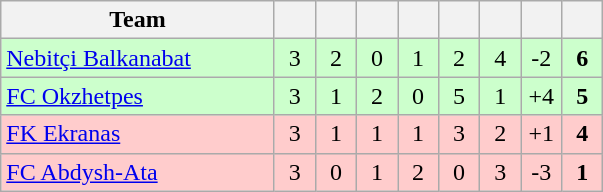<table class="wikitable" style="text-align: center;">
<tr>
<th width="175">Team</th>
<th width="20"></th>
<th width="20"></th>
<th width="20"></th>
<th width="20"></th>
<th width="20"></th>
<th width="20"></th>
<th width="20"></th>
<th width="20"></th>
</tr>
<tr bgcolor="#ccffcc">
<td align=left> <a href='#'>Nebitçi Balkanabat</a></td>
<td>3</td>
<td>2</td>
<td>0</td>
<td>1</td>
<td>2</td>
<td>4</td>
<td>-2</td>
<td><strong>6</strong></td>
</tr>
<tr bgcolor="#ccffcc">
<td align=left> <a href='#'>FC Okzhetpes</a></td>
<td>3</td>
<td>1</td>
<td>2</td>
<td>0</td>
<td>5</td>
<td>1</td>
<td>+4</td>
<td><strong>5</strong></td>
</tr>
<tr bgcolor=#ffcccc>
<td align=left> <a href='#'>FK Ekranas</a></td>
<td>3</td>
<td>1</td>
<td>1</td>
<td>1</td>
<td>3</td>
<td>2</td>
<td>+1</td>
<td><strong>4</strong></td>
</tr>
<tr bgcolor=#ffcccc>
<td align=left> <a href='#'>FC Abdysh-Ata</a></td>
<td>3</td>
<td>0</td>
<td>1</td>
<td>2</td>
<td>0</td>
<td>3</td>
<td>-3</td>
<td><strong>1</strong></td>
</tr>
</table>
